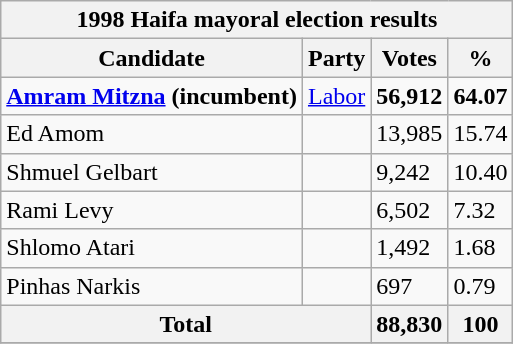<table class="wikitable sortable">
<tr>
<th colspan=4><strong>1998 Haifa mayoral election results</strong></th>
</tr>
<tr>
<th>Candidate</th>
<th>Party</th>
<th>Votes</th>
<th>%</th>
</tr>
<tr>
<td><strong><a href='#'>Amram Mitzna</a> (incumbent)</strong></td>
<td><a href='#'>Labor</a></td>
<td><strong>56,912</strong></td>
<td><strong>64.07</strong></td>
</tr>
<tr>
<td>Ed Amom</td>
<td></td>
<td>13,985</td>
<td>15.74</td>
</tr>
<tr>
<td>Shmuel Gelbart</td>
<td></td>
<td>9,242</td>
<td>10.40</td>
</tr>
<tr>
<td>Rami Levy</td>
<td></td>
<td>6,502</td>
<td>7.32</td>
</tr>
<tr>
<td>Shlomo Atari</td>
<td></td>
<td>1,492</td>
<td>1.68</td>
</tr>
<tr>
<td>Pinhas Narkis</td>
<td></td>
<td>697</td>
<td>0.79</td>
</tr>
<tr>
<th colspan=2>Total</th>
<th>88,830</th>
<th>100</th>
</tr>
<tr>
</tr>
</table>
